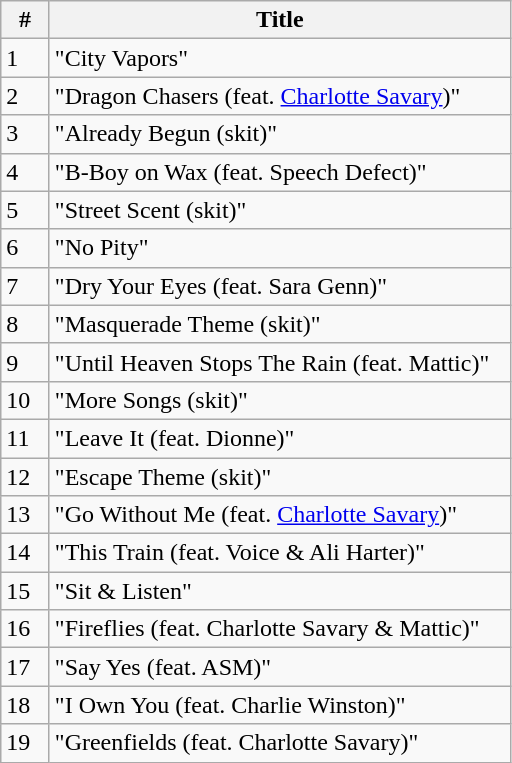<table class="wikitable">
<tr>
<th align="center" width="25">#</th>
<th align="center" width="300">Title</th>
</tr>
<tr>
<td>1</td>
<td>"City Vapors"</td>
</tr>
<tr>
<td>2</td>
<td>"Dragon Chasers (feat. <a href='#'>Charlotte Savary</a>)"</td>
</tr>
<tr>
<td>3</td>
<td>"Already Begun (skit)"</td>
</tr>
<tr>
<td>4</td>
<td>"B-Boy on Wax (feat. Speech Defect)"</td>
</tr>
<tr>
<td>5</td>
<td>"Street Scent (skit)"</td>
</tr>
<tr>
<td>6</td>
<td>"No Pity"</td>
</tr>
<tr>
<td>7</td>
<td>"Dry Your Eyes (feat. Sara Genn)"</td>
</tr>
<tr>
<td>8</td>
<td>"Masquerade Theme (skit)"</td>
</tr>
<tr>
<td>9</td>
<td>"Until Heaven Stops The Rain (feat. Mattic)"</td>
</tr>
<tr>
<td>10</td>
<td>"More Songs (skit)"</td>
</tr>
<tr>
<td>11</td>
<td>"Leave It (feat. Dionne)"</td>
</tr>
<tr>
<td>12</td>
<td>"Escape Theme (skit)"</td>
</tr>
<tr>
<td>13</td>
<td>"Go Without Me (feat. <a href='#'>Charlotte Savary</a>)"</td>
</tr>
<tr>
<td>14</td>
<td>"This Train (feat. Voice & Ali Harter)"</td>
</tr>
<tr>
<td>15</td>
<td>"Sit & Listen"</td>
</tr>
<tr>
<td>16</td>
<td>"Fireflies (feat. Charlotte Savary & Mattic)"</td>
</tr>
<tr>
<td>17</td>
<td>"Say Yes (feat. ASM)"</td>
</tr>
<tr>
<td>18</td>
<td>"I Own You (feat. Charlie Winston)"</td>
</tr>
<tr>
<td>19</td>
<td>"Greenfields (feat. Charlotte Savary)"</td>
</tr>
</table>
